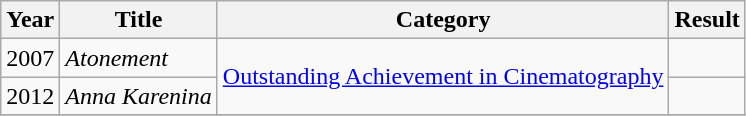<table class="wikitable">
<tr>
<th>Year</th>
<th>Title</th>
<th>Category</th>
<th>Result</th>
</tr>
<tr>
<td>2007</td>
<td><em>Atonement</em></td>
<td rowspan=2><a href='#'>Outstanding Achievement in Cinematography</a></td>
<td></td>
</tr>
<tr>
<td>2012</td>
<td><em>Anna Karenina</em></td>
<td></td>
</tr>
<tr>
</tr>
</table>
